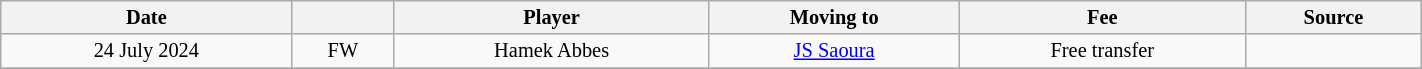<table class="wikitable sortable" style="width:75%; text-align:center; font-size:85%; text-align:centre;">
<tr>
<th>Date</th>
<th></th>
<th>Player</th>
<th>Moving to</th>
<th>Fee</th>
<th>Source</th>
</tr>
<tr>
<td>24 July 2024</td>
<td>FW</td>
<td> Hamek Abbes</td>
<td><a href='#'>JS Saoura</a></td>
<td>Free transfer</td>
<td></td>
</tr>
<tr>
</tr>
</table>
